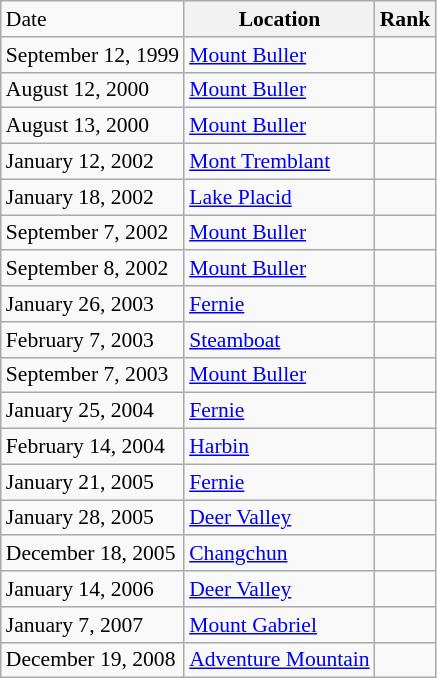<table class="wikitable sortable" style="font-size:90%" style="text-align:center">
<tr>
<td>Date</td>
<th>Location</th>
<th>Rank</th>
</tr>
<tr>
<td>September 12, 1999</td>
<td><a href='#'>Mount Buller</a></td>
<td></td>
</tr>
<tr>
<td>August 12, 2000</td>
<td><a href='#'>Mount Buller</a></td>
<td></td>
</tr>
<tr>
<td>August 13, 2000</td>
<td><a href='#'>Mount Buller</a></td>
<td></td>
</tr>
<tr>
<td>January 12, 2002</td>
<td><a href='#'>Mont Tremblant</a></td>
<td></td>
</tr>
<tr>
<td>January 18, 2002</td>
<td><a href='#'>Lake Placid</a></td>
<td></td>
</tr>
<tr>
<td>September 7, 2002</td>
<td><a href='#'>Mount Buller</a></td>
<td></td>
</tr>
<tr>
<td>September 8, 2002</td>
<td><a href='#'>Mount Buller</a></td>
<td></td>
</tr>
<tr>
<td>January 26, 2003</td>
<td><a href='#'>Fernie</a></td>
<td></td>
</tr>
<tr>
<td>February 7, 2003</td>
<td><a href='#'>Steamboat</a></td>
<td></td>
</tr>
<tr>
<td>September 7, 2003</td>
<td><a href='#'>Mount Buller</a></td>
<td></td>
</tr>
<tr>
<td>January 25, 2004</td>
<td><a href='#'>Fernie</a></td>
<td></td>
</tr>
<tr>
<td>February 14, 2004</td>
<td><a href='#'>Harbin</a></td>
<td></td>
</tr>
<tr>
<td>January 21, 2005</td>
<td><a href='#'>Fernie</a></td>
<td></td>
</tr>
<tr>
<td>January 28, 2005</td>
<td><a href='#'>Deer Valley</a></td>
<td></td>
</tr>
<tr>
<td>December 18, 2005</td>
<td><a href='#'>Changchun</a></td>
<td></td>
</tr>
<tr>
<td>January 14, 2006</td>
<td><a href='#'>Deer Valley</a></td>
<td></td>
</tr>
<tr>
<td>January 7, 2007</td>
<td><a href='#'>Mount Gabriel</a></td>
<td></td>
</tr>
<tr>
<td>December 19, 2008</td>
<td><a href='#'>Adventure Mountain</a></td>
<td></td>
</tr>
</table>
